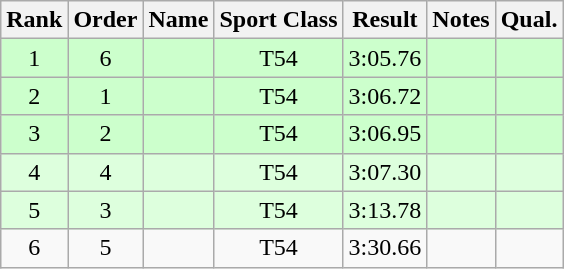<table class="wikitable sortable" style="text-align:center">
<tr>
<th>Rank</th>
<th>Order</th>
<th>Name</th>
<th>Sport Class</th>
<th>Result</th>
<th>Notes</th>
<th>Qual.</th>
</tr>
<tr bgcolor=ccffcc>
<td>1</td>
<td>6</td>
<td align="left"></td>
<td>T54</td>
<td>3:05.76</td>
<td><strong> </strong></td>
<td></td>
</tr>
<tr bgcolor=ccffcc>
<td>2</td>
<td>1</td>
<td align="left"></td>
<td>T54</td>
<td>3:06.72</td>
<td></td>
<td></td>
</tr>
<tr bgcolor=ccffcc>
<td>3</td>
<td>2</td>
<td align="left"></td>
<td>T54</td>
<td>3:06.95</td>
<td></td>
<td></td>
</tr>
<tr bgcolor=ddffdd>
<td>4</td>
<td>4</td>
<td align="left"></td>
<td>T54</td>
<td>3:07.30</td>
<td></td>
<td></td>
</tr>
<tr bgcolor=ddffdd>
<td>5</td>
<td>3</td>
<td align="left"></td>
<td>T54</td>
<td>3:13.78</td>
<td></td>
<td></td>
</tr>
<tr>
<td>6</td>
<td>5</td>
<td align="left"></td>
<td>T54</td>
<td>3:30.66</td>
<td></td>
<td></td>
</tr>
</table>
